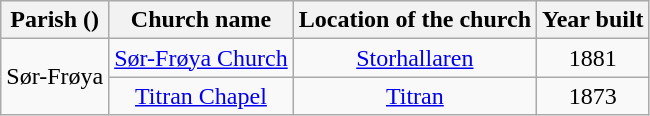<table class="wikitable" style="text-align:center">
<tr>
<th>Parish ()</th>
<th>Church name</th>
<th>Location of the church</th>
<th>Year built</th>
</tr>
<tr>
<td rowspan="2">Sør-Frøya</td>
<td><a href='#'>Sør-Frøya Church</a></td>
<td><a href='#'>Storhallaren</a></td>
<td>1881</td>
</tr>
<tr>
<td><a href='#'>Titran Chapel</a></td>
<td><a href='#'>Titran</a></td>
<td>1873</td>
</tr>
</table>
